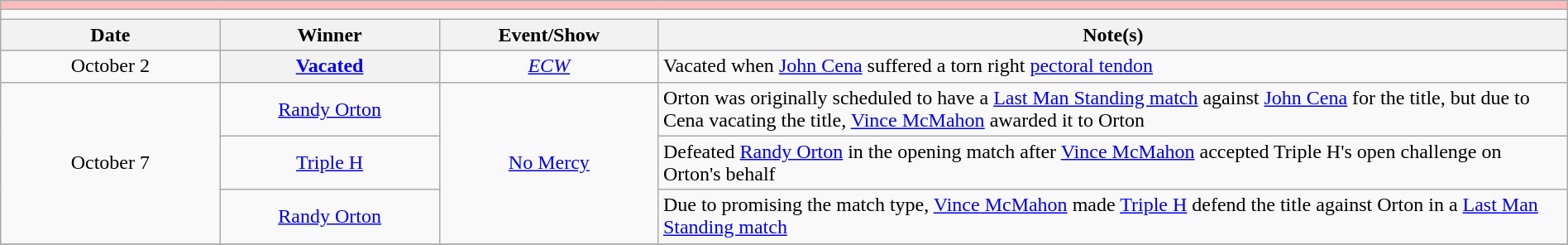<table class="wikitable" style="text-align:center; width:100%;">
<tr style="background:#FBB;">
<td colspan="5"></td>
</tr>
<tr>
<td colspan="5"><strong></strong></td>
</tr>
<tr>
<th width=14%>Date</th>
<th width=14%>Winner</th>
<th width=14%>Event/Show</th>
<th width=58%>Note(s)</th>
</tr>
<tr>
<td>October 2</td>
<th><a href='#'>Vacated</a></th>
<td><em><a href='#'>ECW</a></em></td>
<td align=left>Vacated when <a href='#'>John Cena</a> suffered a torn right <a href='#'>pectoral tendon</a></td>
</tr>
<tr>
<td rowspan=3>October 7</td>
<td><a href='#'>Randy Orton</a></td>
<td rowspan=3><a href='#'>No Mercy</a></td>
<td align=left>Orton was originally scheduled to have a <a href='#'>Last Man Standing match</a> against <a href='#'>John Cena</a> for the title, but due to Cena vacating the title, <a href='#'>Vince McMahon</a> awarded it to Orton</td>
</tr>
<tr>
<td><a href='#'>Triple H</a></td>
<td align=left>Defeated <a href='#'>Randy Orton</a> in the opening match after <a href='#'>Vince McMahon</a> accepted Triple H's open challenge on Orton's behalf</td>
</tr>
<tr>
<td><a href='#'>Randy Orton</a></td>
<td align=left>Due to promising the match type, <a href='#'>Vince McMahon</a> made <a href='#'>Triple H</a> defend the title against Orton in a <a href='#'>Last Man Standing match</a></td>
</tr>
<tr>
</tr>
</table>
